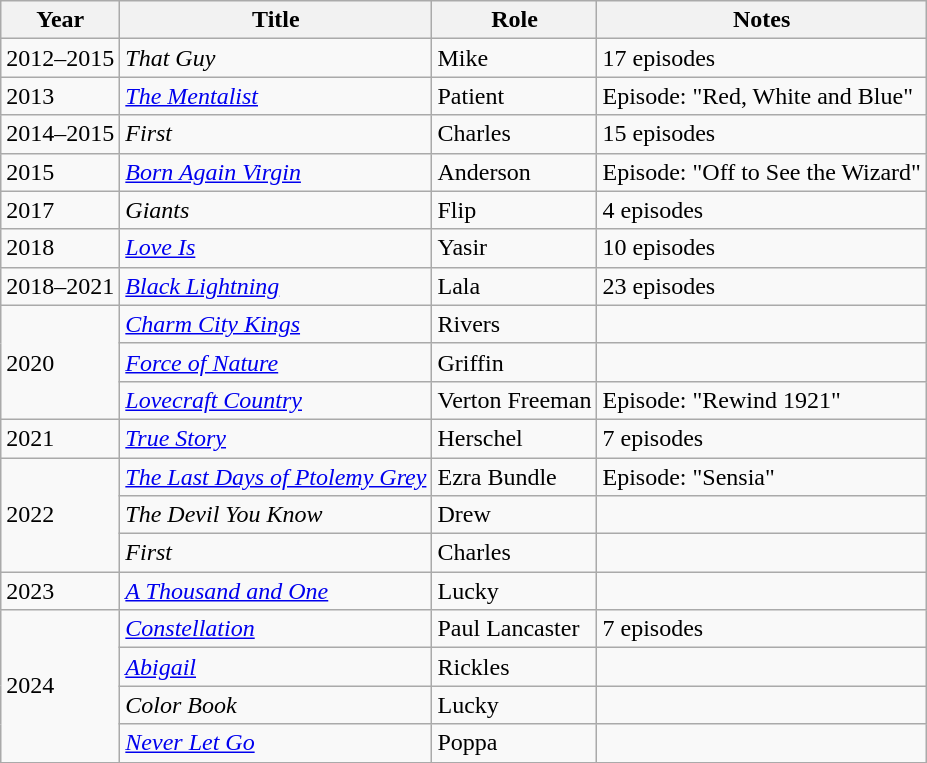<table class="wikitable sortable">
<tr>
<th>Year</th>
<th>Title</th>
<th>Role</th>
<th class="unsortable">Notes</th>
</tr>
<tr>
<td>2012–2015</td>
<td><em>That Guy</em></td>
<td>Mike</td>
<td>17 episodes</td>
</tr>
<tr>
<td>2013</td>
<td><em><a href='#'>The Mentalist</a></em></td>
<td>Patient</td>
<td>Episode: "Red, White and Blue"</td>
</tr>
<tr>
<td>2014–2015</td>
<td><em>First</em></td>
<td>Charles</td>
<td>15 episodes</td>
</tr>
<tr>
<td>2015</td>
<td><em><a href='#'>Born Again Virgin</a></em></td>
<td>Anderson</td>
<td>Episode: "Off to See the Wizard"</td>
</tr>
<tr>
<td>2017</td>
<td><em>Giants</em></td>
<td>Flip</td>
<td>4 episodes</td>
</tr>
<tr>
<td>2018</td>
<td><em><a href='#'>Love Is</a></em></td>
<td>Yasir</td>
<td>10 episodes</td>
</tr>
<tr>
<td>2018–2021</td>
<td><em><a href='#'>Black Lightning</a></em></td>
<td>Lala</td>
<td>23 episodes</td>
</tr>
<tr>
<td rowspan="3">2020</td>
<td><em><a href='#'>Charm City Kings</a></em></td>
<td>Rivers</td>
<td></td>
</tr>
<tr>
<td><em><a href='#'>Force of Nature</a></em></td>
<td>Griffin</td>
<td></td>
</tr>
<tr>
<td><em><a href='#'>Lovecraft Country</a></em></td>
<td>Verton Freeman</td>
<td>Episode: "Rewind 1921"</td>
</tr>
<tr>
<td>2021</td>
<td><em><a href='#'>True Story</a></em></td>
<td>Herschel</td>
<td>7 episodes</td>
</tr>
<tr>
<td rowspan="3">2022</td>
<td><em><a href='#'>The Last Days of Ptolemy Grey</a></em></td>
<td>Ezra Bundle</td>
<td>Episode: "Sensia"</td>
</tr>
<tr>
<td><em>The Devil You Know</em></td>
<td>Drew</td>
<td></td>
</tr>
<tr>
<td><em>First</em></td>
<td>Charles</td>
<td></td>
</tr>
<tr>
<td>2023</td>
<td><em><a href='#'>A Thousand and One</a></em></td>
<td>Lucky</td>
<td></td>
</tr>
<tr>
<td rowspan="4">2024</td>
<td><em><a href='#'>Constellation</a></em></td>
<td>Paul Lancaster</td>
<td>7 episodes</td>
</tr>
<tr>
<td><em><a href='#'>Abigail</a></em></td>
<td>Rickles</td>
<td></td>
</tr>
<tr>
<td><em>Color Book</em></td>
<td>Lucky</td>
<td></td>
</tr>
<tr>
<td><a href='#'><em>Never Let Go</em></a></td>
<td>Poppa</td>
<td></td>
</tr>
</table>
